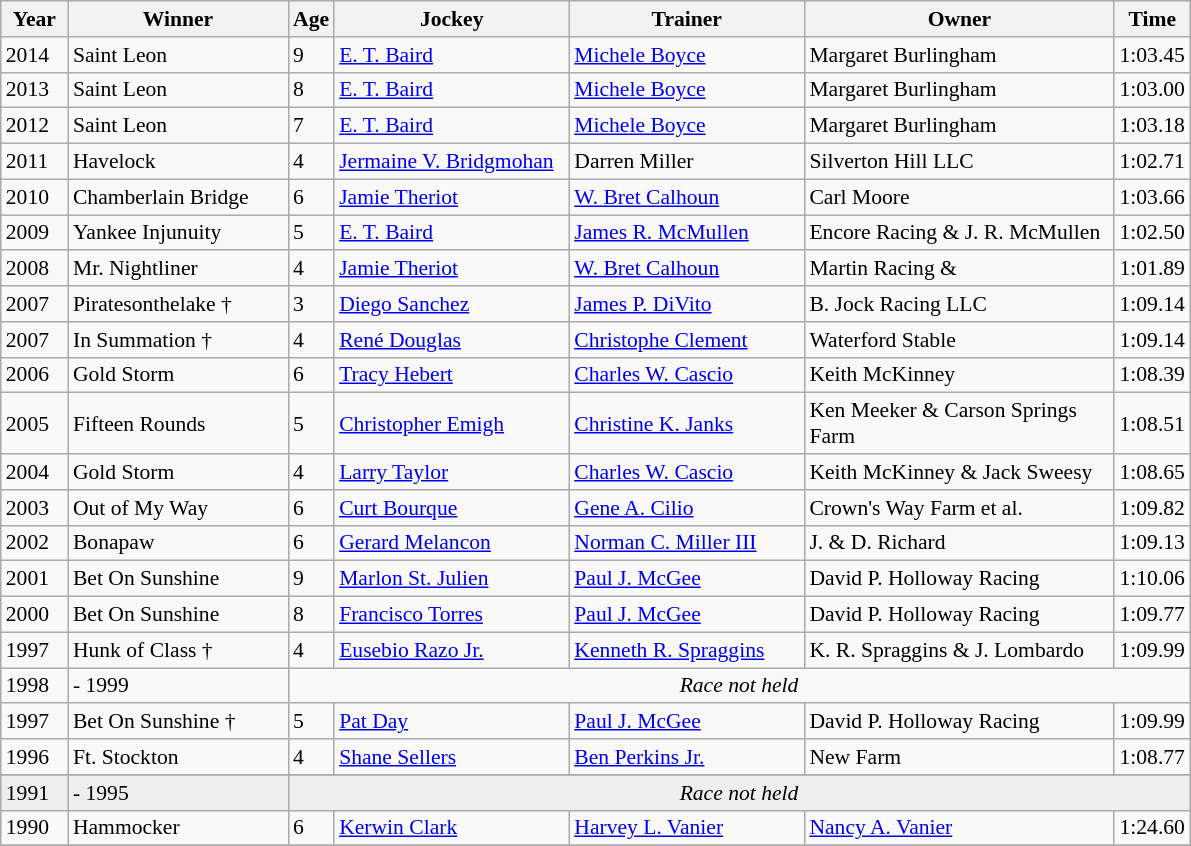<table class="wikitable sortable" style="font-size:90%">
<tr>
<th style="width:38px">Year<br></th>
<th style="width:140px">Winner<br></th>
<th>Age<br></th>
<th style="width:150px">Jockey<br></th>
<th style="width:150px">Trainer<br></th>
<th style="width:200px">Owner<br></th>
<th>Time<br></th>
</tr>
<tr>
<td>2014</td>
<td>Saint Leon</td>
<td>9</td>
<td><a href='#'>E. T. Baird</a></td>
<td><a href='#'>Michele Boyce</a></td>
<td>Margaret Burlingham</td>
<td>1:03.45</td>
</tr>
<tr>
<td>2013</td>
<td>Saint Leon</td>
<td>8</td>
<td><a href='#'>E. T. Baird</a></td>
<td><a href='#'>Michele Boyce</a></td>
<td>Margaret Burlingham</td>
<td>1:03.00</td>
</tr>
<tr>
<td>2012</td>
<td>Saint Leon</td>
<td>7</td>
<td><a href='#'>E. T. Baird</a></td>
<td><a href='#'>Michele Boyce</a></td>
<td>Margaret Burlingham</td>
<td>1:03.18</td>
</tr>
<tr>
<td>2011</td>
<td>Havelock</td>
<td>4</td>
<td><a href='#'>Jermaine V. Bridgmohan</a></td>
<td>Darren Miller</td>
<td>Silverton Hill LLC</td>
<td>1:02.71</td>
</tr>
<tr>
<td>2010</td>
<td>Chamberlain Bridge</td>
<td>6</td>
<td><a href='#'>Jamie Theriot</a></td>
<td><a href='#'>W. Bret Calhoun</a></td>
<td>Carl Moore</td>
<td>1:03.66</td>
</tr>
<tr>
<td>2009</td>
<td>Yankee Injunuity</td>
<td>5</td>
<td><a href='#'>E. T. Baird</a></td>
<td><a href='#'>James R. McMullen</a></td>
<td>Encore Racing & J. R. McMullen</td>
<td>1:02.50</td>
</tr>
<tr>
<td>2008</td>
<td>Mr. Nightliner</td>
<td>4</td>
<td><a href='#'>Jamie Theriot</a></td>
<td><a href='#'>W. Bret Calhoun</a></td>
<td>Martin Racing &</td>
<td>1:01.89</td>
</tr>
<tr>
<td>2007</td>
<td>Piratesonthelake †</td>
<td>3</td>
<td><a href='#'>Diego Sanchez</a></td>
<td><a href='#'>James P. DiVito</a></td>
<td>B. Jock Racing LLC</td>
<td>1:09.14</td>
</tr>
<tr>
<td>2007</td>
<td>In Summation †</td>
<td>4</td>
<td><a href='#'>René Douglas</a></td>
<td><a href='#'>Christophe Clement</a></td>
<td>Waterford Stable</td>
<td>1:09.14</td>
</tr>
<tr>
<td>2006</td>
<td>Gold Storm</td>
<td>6</td>
<td><a href='#'>Tracy Hebert</a></td>
<td><a href='#'>Charles W. Cascio</a></td>
<td>Keith McKinney</td>
<td>1:08.39</td>
</tr>
<tr>
<td>2005</td>
<td>Fifteen Rounds</td>
<td>5</td>
<td><a href='#'>Christopher Emigh</a></td>
<td><a href='#'>Christine K. Janks</a></td>
<td>Ken Meeker & Carson Springs Farm</td>
<td>1:08.51</td>
</tr>
<tr>
<td>2004</td>
<td>Gold Storm</td>
<td>4</td>
<td><a href='#'>Larry Taylor</a></td>
<td><a href='#'>Charles W. Cascio</a></td>
<td>Keith McKinney & Jack Sweesy</td>
<td>1:08.65</td>
</tr>
<tr>
<td>2003</td>
<td>Out of My Way</td>
<td>6</td>
<td><a href='#'>Curt Bourque</a></td>
<td><a href='#'>Gene A. Cilio</a></td>
<td>Crown's Way Farm et al.</td>
<td>1:09.82</td>
</tr>
<tr>
<td>2002</td>
<td>Bonapaw</td>
<td>6</td>
<td><a href='#'>Gerard Melancon</a></td>
<td><a href='#'>Norman C. Miller III</a></td>
<td>J. & D. Richard</td>
<td>1:09.13</td>
</tr>
<tr>
<td>2001</td>
<td>Bet On Sunshine</td>
<td>9</td>
<td><a href='#'>Marlon St. Julien</a></td>
<td><a href='#'>Paul J. McGee</a></td>
<td>David P. Holloway Racing</td>
<td>1:10.06</td>
</tr>
<tr>
<td>2000</td>
<td>Bet On Sunshine</td>
<td>8</td>
<td><a href='#'>Francisco Torres</a></td>
<td><a href='#'>Paul J. McGee</a></td>
<td>David P. Holloway Racing</td>
<td>1:09.77</td>
</tr>
<tr>
<td>1997</td>
<td>Hunk of Class †</td>
<td>4</td>
<td><a href='#'>Eusebio Razo Jr.</a></td>
<td><a href='#'>Kenneth R. Spraggins</a></td>
<td>K. R. Spraggins & J. Lombardo</td>
<td>1:09.99</td>
</tr>
<tr>
<td>1998</td>
<td>- 1999</td>
<td align=center  colspan=7><em>Race not held</em></td>
</tr>
<tr>
<td>1997</td>
<td>Bet On Sunshine †</td>
<td>5</td>
<td><a href='#'>Pat Day</a></td>
<td><a href='#'>Paul J. McGee</a></td>
<td>David P. Holloway Racing</td>
<td>1:09.99</td>
</tr>
<tr>
<td>1996</td>
<td>Ft. Stockton</td>
<td>4</td>
<td><a href='#'>Shane Sellers</a></td>
<td><a href='#'>Ben Perkins Jr.</a></td>
<td>New Farm</td>
<td>1:08.77</td>
</tr>
<tr>
</tr>
<tr bgcolor="#eeeeee">
<td>1991</td>
<td>- 1995</td>
<td align=center  colspan=7><em>Race not held</em></td>
</tr>
<tr>
<td>1990</td>
<td>Hammocker</td>
<td>6</td>
<td><a href='#'>Kerwin Clark</a></td>
<td><a href='#'>Harvey L. Vanier</a></td>
<td><a href='#'>Nancy A. Vanier</a></td>
<td>1:24.60</td>
</tr>
<tr>
</tr>
</table>
